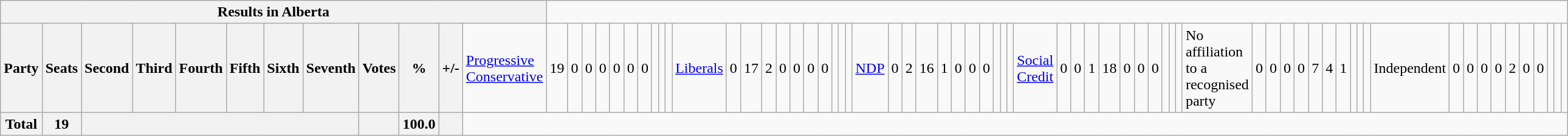<table class="wikitable">
<tr>
<th colspan=13>Results in Alberta</th>
</tr>
<tr>
<th colspan=2>Party</th>
<th>Seats</th>
<th>Second</th>
<th>Third</th>
<th>Fourth</th>
<th>Fifth</th>
<th>Sixth</th>
<th>Seventh</th>
<th>Votes</th>
<th>%</th>
<th>+/-<br></th>
<td><a href='#'>Progressive Conservative</a></td>
<td align="right">19</td>
<td align="right">0</td>
<td align="right">0</td>
<td align="right">0</td>
<td align="right">0</td>
<td align="right">0</td>
<td align="right">0</td>
<td align="right"></td>
<td align="right"></td>
<td align="right"><br></td>
<td><a href='#'>Liberals</a></td>
<td align="right">0</td>
<td align="right">17</td>
<td align="right">2</td>
<td align="right">0</td>
<td align="right">0</td>
<td align="right">0</td>
<td align="right">0</td>
<td align="right"></td>
<td align="right"></td>
<td align="right"><br></td>
<td><a href='#'>NDP</a></td>
<td align="right">0</td>
<td align="right">2</td>
<td align="right">16</td>
<td align="right">1</td>
<td align="right">0</td>
<td align="right">0</td>
<td align="right">0</td>
<td align="right"></td>
<td align="right"></td>
<td align="right"><br></td>
<td><a href='#'>Social Credit</a></td>
<td align="right">0</td>
<td align="right">0</td>
<td align="right">1</td>
<td align="right">18</td>
<td align="right">0</td>
<td align="right">0</td>
<td align="right">0</td>
<td align="right"></td>
<td align="right"></td>
<td align="right"><br></td>
<td>No affiliation to a recognised party</td>
<td align="right">0</td>
<td align="right">0</td>
<td align="right">0</td>
<td align="right">0</td>
<td align="right">7</td>
<td align="right">4</td>
<td align="right">1</td>
<td align="right"></td>
<td align="right"></td>
<td align="right"><br></td>
<td>Independent</td>
<td align="right">0</td>
<td align="right">0</td>
<td align="right">0</td>
<td align="right">0</td>
<td align="right">2</td>
<td align="right">0</td>
<td align="right">0</td>
<td align="right"></td>
<td align="right"></td>
<td align="right"></td>
</tr>
<tr>
<th colspan="2">Total</th>
<th>19</th>
<th colspan="6"></th>
<th></th>
<th>100.0</th>
<th></th>
</tr>
</table>
